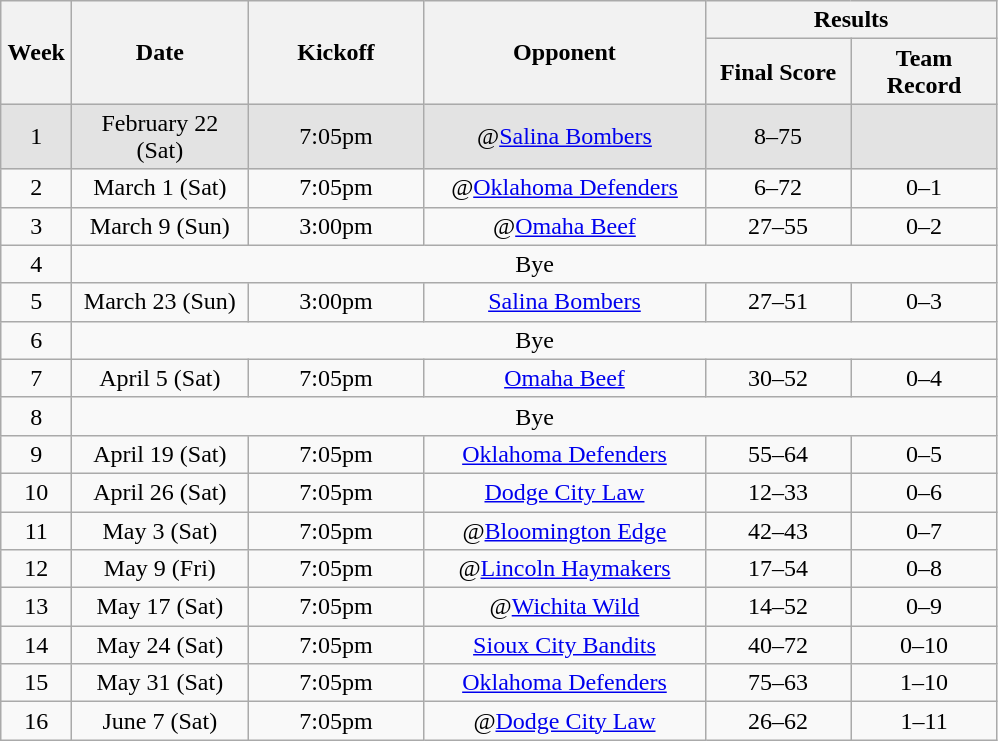<table class="wikitable">
<tr>
<th rowspan="2" width="40">Week</th>
<th rowspan="2" width="110">Date</th>
<th rowspan="2" width="110">Kickoff</th>
<th rowspan="2" width="180">Opponent</th>
<th colspan="2" width="180">Results</th>
</tr>
<tr>
<th width="90">Final Score</th>
<th width="90">Team Record</th>
</tr>
<tr style="background: #e3e3e3;">
<td align="center">1</td>
<td align="center">February 22 (Sat)</td>
<td align="center">7:05pm</td>
<td align="center">@<a href='#'>Salina Bombers</a></td>
<td align="center">8–75</td>
<td align="center"></td>
</tr>
<tr>
<td align="center">2</td>
<td align="center">March 1 (Sat)</td>
<td align="center">7:05pm</td>
<td align="center">@<a href='#'>Oklahoma Defenders</a></td>
<td align="center">6–72</td>
<td align="center">0–1</td>
</tr>
<tr>
<td align="center">3</td>
<td align="center">March 9 (Sun)</td>
<td align="center">3:00pm</td>
<td align="center">@<a href='#'>Omaha Beef</a></td>
<td align="center">27–55</td>
<td align="center">0–2</td>
</tr>
<tr>
<td align="center">4</td>
<td colSpan=5 align="center">Bye</td>
</tr>
<tr>
<td align="center">5</td>
<td align="center">March 23 (Sun)</td>
<td align="center">3:00pm</td>
<td align="center"><a href='#'>Salina Bombers</a></td>
<td align="center">27–51</td>
<td align="center">0–3</td>
</tr>
<tr>
<td align="center">6</td>
<td colSpan=5 align="center">Bye</td>
</tr>
<tr>
<td align="center">7</td>
<td align="center">April 5 (Sat)</td>
<td align="center">7:05pm</td>
<td align="center"><a href='#'>Omaha Beef</a></td>
<td align="center">30–52</td>
<td align="center">0–4</td>
</tr>
<tr>
<td align="center">8</td>
<td colSpan=5 align="center">Bye</td>
</tr>
<tr>
<td align="center">9</td>
<td align="center">April 19 (Sat)</td>
<td align="center">7:05pm</td>
<td align="center"><a href='#'>Oklahoma Defenders</a></td>
<td align="center">55–64</td>
<td align="center">0–5</td>
</tr>
<tr>
<td align="center">10</td>
<td align="center">April 26 (Sat)</td>
<td align="center">7:05pm</td>
<td align="center"><a href='#'>Dodge City Law</a></td>
<td align="center">12–33</td>
<td align="center">0–6</td>
</tr>
<tr>
<td align="center">11</td>
<td align="center">May 3 (Sat)</td>
<td align="center">7:05pm</td>
<td align="center">@<a href='#'>Bloomington Edge</a></td>
<td align="center">42–43</td>
<td align="center">0–7</td>
</tr>
<tr>
<td align="center">12</td>
<td align="center">May 9 (Fri)</td>
<td align="center">7:05pm</td>
<td align="center">@<a href='#'>Lincoln Haymakers</a></td>
<td align="center">17–54</td>
<td align="center">0–8</td>
</tr>
<tr>
<td align="center">13</td>
<td align="center">May 17 (Sat)</td>
<td align="center">7:05pm</td>
<td align="center">@<a href='#'>Wichita Wild</a></td>
<td align="center">14–52</td>
<td align="center">0–9</td>
</tr>
<tr>
<td align="center">14</td>
<td align="center">May 24 (Sat)</td>
<td align="center">7:05pm</td>
<td align="center"><a href='#'>Sioux City Bandits</a></td>
<td align="center">40–72</td>
<td align="center">0–10</td>
</tr>
<tr>
<td align="center">15</td>
<td align="center">May 31 (Sat)</td>
<td align="center">7:05pm</td>
<td align="center"><a href='#'>Oklahoma Defenders</a></td>
<td align="center">75–63</td>
<td align="center">1–10</td>
</tr>
<tr>
<td align="center">16</td>
<td align="center">June 7 (Sat)</td>
<td align="center">7:05pm</td>
<td align="center">@<a href='#'>Dodge City Law</a></td>
<td align="center">26–62</td>
<td align="center">1–11</td>
</tr>
</table>
